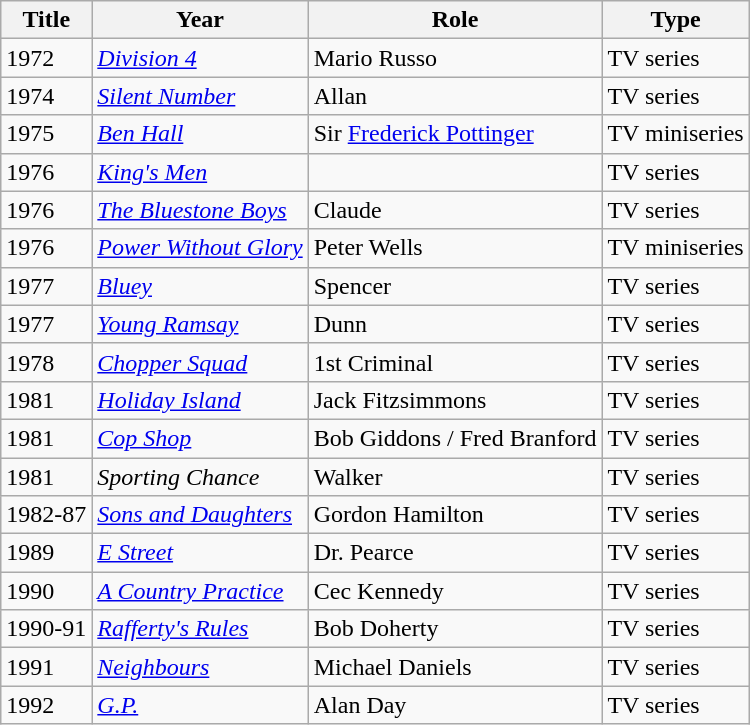<table class="wikitable">
<tr>
<th>Title</th>
<th>Year</th>
<th>Role</th>
<th>Type</th>
</tr>
<tr>
<td>1972</td>
<td><em><a href='#'>Division 4</a></em></td>
<td>Mario Russo</td>
<td>TV series</td>
</tr>
<tr>
<td>1974</td>
<td><em><a href='#'>Silent Number</a></em></td>
<td>Allan</td>
<td>TV series</td>
</tr>
<tr>
<td>1975</td>
<td><em><a href='#'>Ben Hall</a></em></td>
<td>Sir <a href='#'>Frederick Pottinger</a></td>
<td>TV miniseries</td>
</tr>
<tr>
<td>1976</td>
<td><em><a href='#'>King's Men</a></em></td>
<td></td>
<td>TV series</td>
</tr>
<tr>
<td>1976</td>
<td><em><a href='#'>The Bluestone Boys</a></em></td>
<td>Claude</td>
<td>TV series</td>
</tr>
<tr>
<td>1976</td>
<td><em><a href='#'>Power Without Glory</a></em></td>
<td>Peter Wells</td>
<td>TV miniseries</td>
</tr>
<tr>
<td>1977</td>
<td><em><a href='#'>Bluey</a></em></td>
<td>Spencer</td>
<td>TV series</td>
</tr>
<tr>
<td>1977</td>
<td><em><a href='#'>Young Ramsay</a></em></td>
<td>Dunn</td>
<td>TV series</td>
</tr>
<tr>
<td>1978</td>
<td><em><a href='#'>Chopper Squad</a></em></td>
<td>1st Criminal</td>
<td>TV series</td>
</tr>
<tr>
<td>1981</td>
<td><em><a href='#'>Holiday Island</a></em></td>
<td>Jack Fitzsimmons</td>
<td>TV series</td>
</tr>
<tr>
<td>1981</td>
<td><em><a href='#'>Cop Shop</a></em></td>
<td>Bob Giddons / Fred Branford</td>
<td>TV series</td>
</tr>
<tr>
<td>1981</td>
<td><em>Sporting Chance</em></td>
<td>Walker</td>
<td>TV series</td>
</tr>
<tr>
<td>1982-87</td>
<td><em><a href='#'>Sons and Daughters</a></em></td>
<td>Gordon Hamilton</td>
<td>TV series</td>
</tr>
<tr>
<td>1989</td>
<td><em><a href='#'>E Street</a></em></td>
<td>Dr. Pearce</td>
<td>TV series</td>
</tr>
<tr>
<td>1990</td>
<td><em><a href='#'>A Country Practice</a></em></td>
<td>Cec Kennedy</td>
<td>TV series</td>
</tr>
<tr>
<td>1990-91</td>
<td><em><a href='#'>Rafferty's Rules</a></em></td>
<td>Bob Doherty</td>
<td>TV series</td>
</tr>
<tr>
<td>1991</td>
<td><em><a href='#'>Neighbours</a></em></td>
<td>Michael Daniels</td>
<td>TV series</td>
</tr>
<tr>
<td>1992</td>
<td><em><a href='#'>G.P.</a></em></td>
<td>Alan Day</td>
<td>TV series</td>
</tr>
</table>
